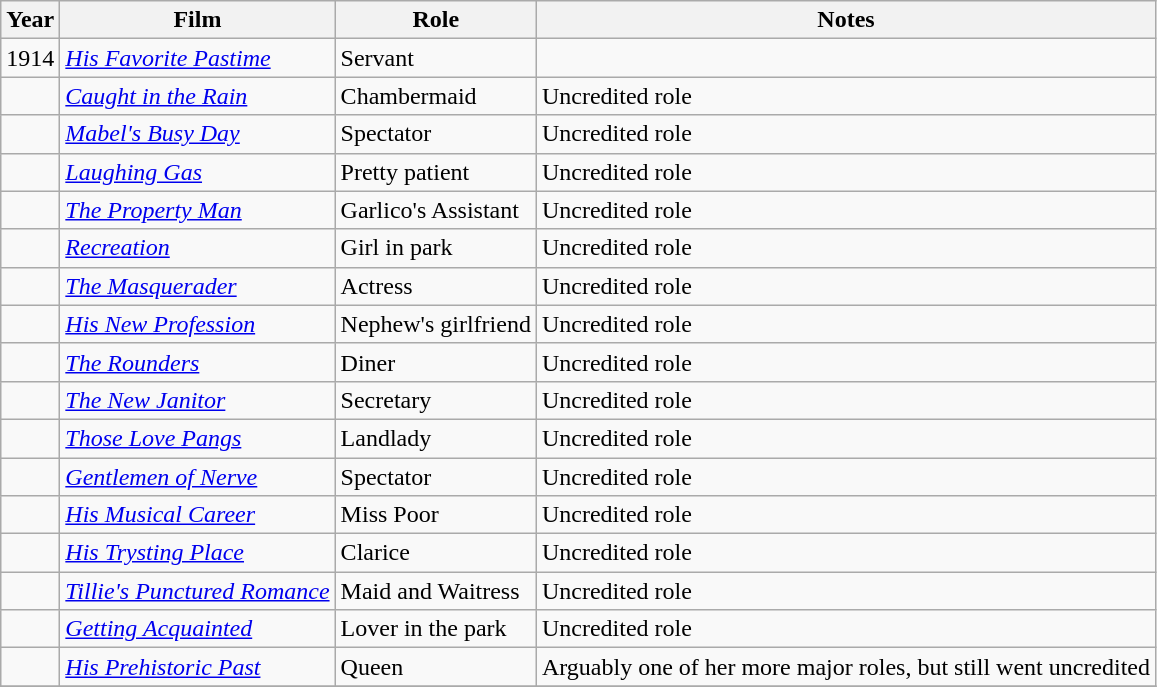<table class = "wikitable sortable">
<tr>
<th>Year</th>
<th>Film</th>
<th>Role</th>
<th>Notes</th>
</tr>
<tr>
<td>1914</td>
<td><em><a href='#'>His Favorite Pastime</a></em></td>
<td>Servant</td>
<td></td>
</tr>
<tr>
<td></td>
<td><em><a href='#'>Caught in the Rain</a></em></td>
<td>Chambermaid</td>
<td>Uncredited role</td>
</tr>
<tr>
<td></td>
<td><em><a href='#'>Mabel's Busy Day</a></em></td>
<td>Spectator</td>
<td>Uncredited role</td>
</tr>
<tr>
<td></td>
<td><em><a href='#'>Laughing Gas</a></em></td>
<td>Pretty patient</td>
<td>Uncredited role</td>
</tr>
<tr>
<td></td>
<td><em><a href='#'>The Property Man</a></em></td>
<td>Garlico's Assistant</td>
<td>Uncredited role</td>
</tr>
<tr>
<td></td>
<td><em><a href='#'>Recreation</a></em></td>
<td>Girl in park</td>
<td>Uncredited role</td>
</tr>
<tr>
<td></td>
<td><em><a href='#'>The Masquerader</a></em></td>
<td>Actress</td>
<td>Uncredited role</td>
</tr>
<tr>
<td></td>
<td><em><a href='#'>His New Profession</a></em></td>
<td>Nephew's girlfriend</td>
<td>Uncredited role</td>
</tr>
<tr>
<td></td>
<td><em><a href='#'>The Rounders</a></em></td>
<td>Diner</td>
<td>Uncredited role</td>
</tr>
<tr>
<td></td>
<td><em><a href='#'>The New Janitor</a></em></td>
<td>Secretary</td>
<td>Uncredited role</td>
</tr>
<tr>
<td></td>
<td><em><a href='#'>Those Love Pangs</a></em></td>
<td>Landlady</td>
<td>Uncredited role</td>
</tr>
<tr>
<td></td>
<td><em><a href='#'>Gentlemen of Nerve</a></em></td>
<td>Spectator</td>
<td>Uncredited role</td>
</tr>
<tr>
<td></td>
<td><em><a href='#'>His Musical Career</a></em></td>
<td>Miss Poor</td>
<td>Uncredited role</td>
</tr>
<tr>
<td></td>
<td><em><a href='#'>His Trysting Place</a></em></td>
<td>Clarice</td>
<td>Uncredited role</td>
</tr>
<tr>
<td></td>
<td><em><a href='#'>Tillie's Punctured Romance</a></em></td>
<td>Maid and Waitress</td>
<td>Uncredited role</td>
</tr>
<tr>
<td></td>
<td><em><a href='#'>Getting Acquainted</a></em></td>
<td>Lover in the park</td>
<td>Uncredited role</td>
</tr>
<tr>
<td></td>
<td><em><a href='#'>His Prehistoric Past</a></em></td>
<td>Queen</td>
<td>Arguably one of her more major roles, but still went uncredited</td>
</tr>
<tr>
</tr>
</table>
